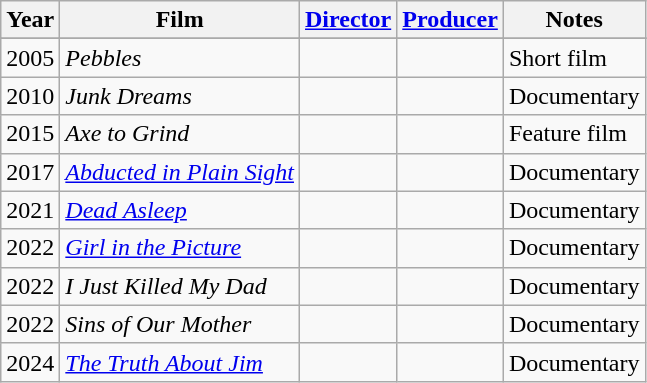<table class="wikitable sortable">
<tr>
<th>Year</th>
<th>Film</th>
<th><a href='#'>Director</a></th>
<th><a href='#'>Producer</a></th>
<th>Notes</th>
</tr>
<tr>
</tr>
<tr>
<td>2005</td>
<td><em>Pebbles</em></td>
<td style="text-align:center;"></td>
<td style="text-align:center;"></td>
<td>Short film</td>
</tr>
<tr>
<td>2010</td>
<td><em>Junk Dreams</em></td>
<td style="text-align:center;"></td>
<td style="text-align:center;"></td>
<td>Documentary</td>
</tr>
<tr>
<td>2015</td>
<td><em>Axe to Grind</em></td>
<td style="text-align:center;"></td>
<td style="text-align:center;"></td>
<td>Feature film</td>
</tr>
<tr>
<td>2017</td>
<td><em><a href='#'>Abducted in Plain Sight</a></em></td>
<td style="text-align:center;"></td>
<td style="text-align:center;"></td>
<td>Documentary</td>
</tr>
<tr>
<td>2021</td>
<td><em><a href='#'>Dead Asleep</a></em></td>
<td style="text-align:center;"></td>
<td style="text-align:center;"></td>
<td>Documentary</td>
</tr>
<tr>
<td>2022</td>
<td><em><a href='#'>Girl in the Picture</a></em></td>
<td style="text-align:center;"></td>
<td style="text-align:center;"></td>
<td>Documentary</td>
</tr>
<tr>
<td>2022</td>
<td><em>I Just Killed My Dad</em></td>
<td style="text-align:center;"></td>
<td style="text-align:center;"></td>
<td>Documentary</td>
</tr>
<tr>
<td>2022</td>
<td><em>Sins of Our Mother</em></td>
<td style="text-align:center;"></td>
<td style="text-align:center;"></td>
<td>Documentary</td>
</tr>
<tr>
<td>2024</td>
<td><em><a href='#'>The Truth About Jim</a></em></td>
<td style="text-align:center;"></td>
<td style=text-align:center;"></td>
<td>Documentary</td>
</tr>
</table>
